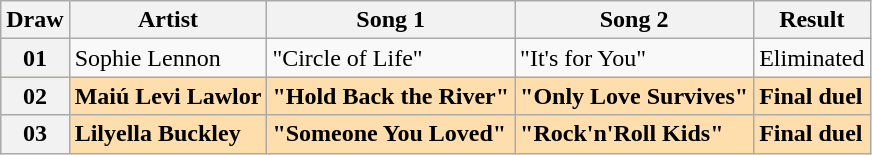<table class="wikitable sortable plainrowheaders">
<tr>
<th scope="col">Draw</th>
<th scope="col">Artist</th>
<th scope="col">Song 1</th>
<th scope="col">Song 2</th>
<th scope="col">Result</th>
</tr>
<tr>
<th scope="row" style="text-align: center;">01</th>
<td>Sophie Lennon</td>
<td>"Circle of Life" </td>
<td>"It's for You" </td>
<td>Eliminated</td>
</tr>
<tr style="font-weight: bold; background: navajowhite;">
<th scope="row" style="text-align: center;">02</th>
<td>Maiú Levi Lawlor</td>
<td>"Hold Back the River" </td>
<td>"Only Love Survives" </td>
<td>Final duel</td>
</tr>
<tr style="font-weight: bold; background: navajowhite;">
<th scope="row" style="text-align: center;">03</th>
<td>Lilyella Buckley</td>
<td>"Someone You Loved" </td>
<td>"Rock'n'Roll Kids" </td>
<td>Final duel</td>
</tr>
</table>
